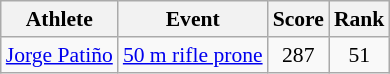<table class="wikitable" border="1" style="font-size:90%">
<tr>
<th colspan=1>Athlete</th>
<th colspan=1>Event</th>
<th colspan=1>Score</th>
<th colspan=1>Rank</th>
</tr>
<tr>
<td><a href='#'>Jorge Patiño</a></td>
<td rowspan=2><a href='#'>50 m rifle prone</a></td>
<td align=center>287</td>
<td align=center>51</td>
</tr>
</table>
